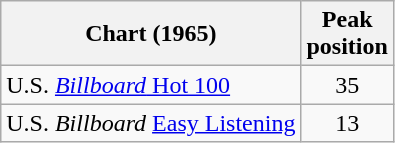<table class="wikitable sortable">
<tr>
<th>Chart (1965)</th>
<th>Peak<br>position</th>
</tr>
<tr>
<td>U.S. <a href='#'><em>Billboard</em> Hot 100</a></td>
<td align="center">35</td>
</tr>
<tr>
<td>U.S. <em>Billboard</em> <a href='#'>Easy Listening</a></td>
<td align="center">13</td>
</tr>
</table>
